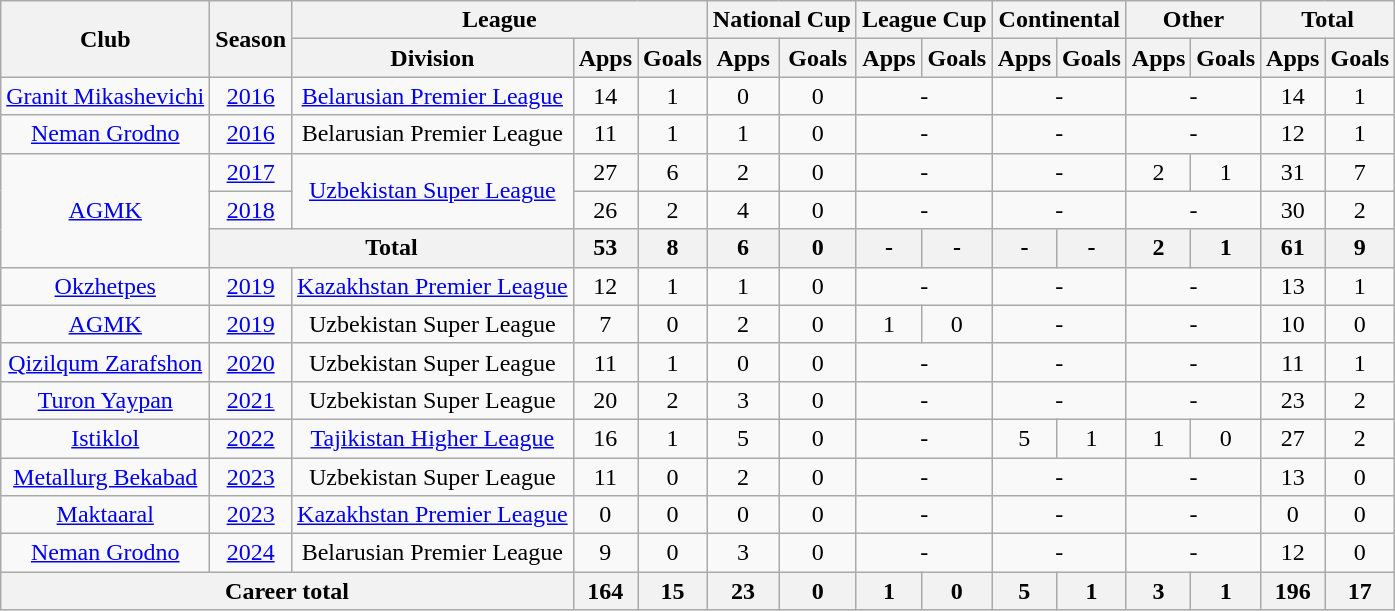<table class="wikitable" style="text-align: center;">
<tr>
<th rowspan="2">Club</th>
<th rowspan="2">Season</th>
<th colspan="3">League</th>
<th colspan="2">National Cup</th>
<th colspan="2">League Cup</th>
<th colspan="2">Continental</th>
<th colspan="2">Other</th>
<th colspan="2">Total</th>
</tr>
<tr>
<th>Division</th>
<th>Apps</th>
<th>Goals</th>
<th>Apps</th>
<th>Goals</th>
<th>Apps</th>
<th>Goals</th>
<th>Apps</th>
<th>Goals</th>
<th>Apps</th>
<th>Goals</th>
<th>Apps</th>
<th>Goals</th>
</tr>
<tr>
<td rowspan="1" valign="center"><a href='#'>Granit Mikashevichi</a></td>
<td><a href='#'>2016</a></td>
<td rowspan="1" valign="center"><a href='#'>Belarusian Premier League</a></td>
<td>14</td>
<td>1</td>
<td>0</td>
<td>0</td>
<td colspan="2">-</td>
<td colspan="2">-</td>
<td colspan="2">-</td>
<td>14</td>
<td>1</td>
</tr>
<tr>
<td rowspan="1" valign="center"><a href='#'>Neman Grodno</a></td>
<td><a href='#'>2016</a></td>
<td rowspan="1" valign="center">Belarusian Premier League</td>
<td>11</td>
<td>1</td>
<td>1</td>
<td>0</td>
<td colspan="2">-</td>
<td colspan="2">-</td>
<td colspan="2">-</td>
<td>12</td>
<td>1</td>
</tr>
<tr>
<td rowspan="3" valign="center"><a href='#'>AGMK</a></td>
<td><a href='#'>2017</a></td>
<td rowspan="2" valign="center"><a href='#'>Uzbekistan Super League</a></td>
<td>27</td>
<td>6</td>
<td>2</td>
<td>0</td>
<td colspan="2">-</td>
<td colspan="2">-</td>
<td>2</td>
<td>1</td>
<td>31</td>
<td>7</td>
</tr>
<tr>
<td><a href='#'>2018</a></td>
<td>26</td>
<td>2</td>
<td>4</td>
<td>0</td>
<td colspan="2">-</td>
<td colspan="2">-</td>
<td colspan="2">-</td>
<td>30</td>
<td>2</td>
</tr>
<tr>
<th colspan="2">Total</th>
<th>53</th>
<th>8</th>
<th>6</th>
<th>0</th>
<th>-</th>
<th>-</th>
<th>-</th>
<th>-</th>
<th>2</th>
<th>1</th>
<th>61</th>
<th>9</th>
</tr>
<tr>
<td rowspan="1" valign="center"><a href='#'>Okzhetpes</a></td>
<td><a href='#'>2019</a></td>
<td rowspan="1" valign="center"><a href='#'>Kazakhstan Premier League</a></td>
<td>12</td>
<td>1</td>
<td>1</td>
<td>0</td>
<td colspan="2">-</td>
<td colspan="2">-</td>
<td colspan="2">-</td>
<td>13</td>
<td>1</td>
</tr>
<tr>
<td rowspan="1" valign="center"><a href='#'>AGMK</a></td>
<td><a href='#'>2019</a></td>
<td rowspan="1" valign="center">Uzbekistan Super League</td>
<td>7</td>
<td>0</td>
<td>2</td>
<td>0</td>
<td>1</td>
<td>0</td>
<td colspan="2">-</td>
<td colspan="2">-</td>
<td>10</td>
<td>0</td>
</tr>
<tr>
<td rowspan="1" valign="center"><a href='#'>Qizilqum Zarafshon</a></td>
<td><a href='#'>2020</a></td>
<td rowspan="1" valign="center">Uzbekistan Super League</td>
<td>11</td>
<td>1</td>
<td>0</td>
<td>0</td>
<td colspan="2">-</td>
<td colspan="2">-</td>
<td colspan="2">-</td>
<td>11</td>
<td>1</td>
</tr>
<tr>
<td rowspan="1" valign="center"><a href='#'>Turon Yaypan</a></td>
<td><a href='#'>2021</a></td>
<td rowspan="1" valign="center">Uzbekistan Super League</td>
<td>20</td>
<td>2</td>
<td>3</td>
<td>0</td>
<td colspan="2">-</td>
<td colspan="2">-</td>
<td colspan="2">-</td>
<td>23</td>
<td>2</td>
</tr>
<tr>
<td rowspan="1" valign="center"><a href='#'>Istiklol</a></td>
<td><a href='#'>2022</a></td>
<td rowspan="1" valign="center"><a href='#'>Tajikistan Higher League</a></td>
<td>16</td>
<td>1</td>
<td>5</td>
<td>0</td>
<td colspan="2">-</td>
<td>5</td>
<td>1</td>
<td>1</td>
<td>0</td>
<td>27</td>
<td>2</td>
</tr>
<tr>
<td rowspan="1" valign="center"><a href='#'>Metallurg Bekabad</a></td>
<td><a href='#'>2023</a></td>
<td rowspan="1" valign="center">Uzbekistan Super League</td>
<td>11</td>
<td>0</td>
<td>2</td>
<td>0</td>
<td colspan="2">-</td>
<td colspan="2">-</td>
<td colspan="2">-</td>
<td>13</td>
<td>0</td>
</tr>
<tr>
<td rowspan="1" valign="center"><a href='#'>Maktaaral</a></td>
<td><a href='#'>2023</a></td>
<td rowspan="1" valign="center"><a href='#'>Kazakhstan Premier League</a></td>
<td>0</td>
<td>0</td>
<td>0</td>
<td>0</td>
<td colspan="2">-</td>
<td colspan="2">-</td>
<td colspan="2">-</td>
<td>0</td>
<td>0</td>
</tr>
<tr>
<td rowspan="1" valign="center"><a href='#'>Neman Grodno</a></td>
<td><a href='#'>2024</a></td>
<td rowspan="1" valign="center">Belarusian Premier League</td>
<td>9</td>
<td>0</td>
<td>3</td>
<td>0</td>
<td colspan="2">-</td>
<td colspan="2">-</td>
<td colspan="2">-</td>
<td>12</td>
<td>0</td>
</tr>
<tr>
<th colspan="3">Career total</th>
<th>164</th>
<th>15</th>
<th>23</th>
<th>0</th>
<th>1</th>
<th>0</th>
<th>5</th>
<th>1</th>
<th>3</th>
<th>1</th>
<th>196</th>
<th>17</th>
</tr>
</table>
